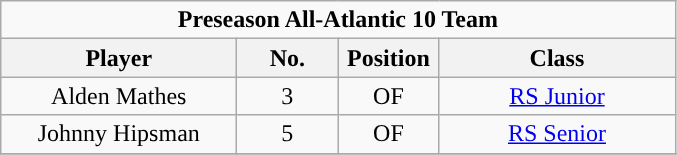<table class="wikitable" style="text-align:center">
<tr>
<td colspan="5"><strong>Preseason All-Atlantic 10 Team</strong></td>
</tr>
<tr>
<th style="width:150px; ">Player</th>
<th style="width:60px; ">No.</th>
<th style="width:60px; ">Position</th>
<th style="width:150px; ">Class</th>
</tr>
<tr>
<td>Alden Mathes</td>
<td>3</td>
<td>OF</td>
<td><a href='#'>RS Junior</a></td>
</tr>
<tr>
<td>Johnny Hipsman</td>
<td>5</td>
<td>OF</td>
<td><a href='#'>RS Senior</a></td>
</tr>
<tr>
</tr>
</table>
